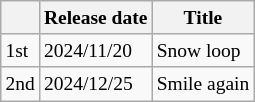<table class=wikitable style="font-size:small">
<tr>
<th></th>
<th>Release date</th>
<th>Title</th>
</tr>
<tr>
<td>1st</td>
<td>2024/11/20</td>
<td>Snow loop</td>
</tr>
<tr>
<td>2nd</td>
<td>2024/12/25</td>
<td>Smile again</td>
</tr>
</table>
